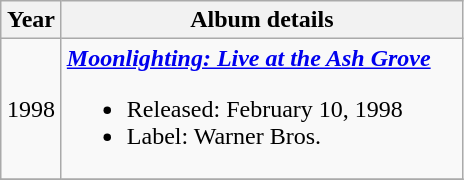<table class="wikitable">
<tr>
<th width=33>Year</th>
<th width="260">Album details</th>
</tr>
<tr>
<td align="center">1998</td>
<td><strong><em><a href='#'>Moonlighting: Live at the Ash Grove</a></em></strong><br><ul><li>Released: February 10, 1998</li><li>Label: Warner Bros.</li></ul></td>
</tr>
<tr>
</tr>
</table>
